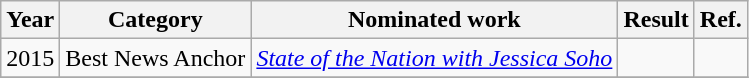<table class="wikitable plainrowheaders sortable">
<tr>
<th>Year</th>
<th>Category</th>
<th>Nominated work</th>
<th>Result</th>
<th>Ref.</th>
</tr>
<tr>
<td>2015</td>
<td>Best News Anchor</td>
<td><em><a href='#'>State of the Nation with Jessica Soho</a></em></td>
<td></td>
<td></td>
</tr>
<tr>
</tr>
</table>
